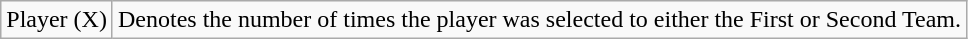<table class="wikitable">
<tr>
<td>Player (X)</td>
<td>Denotes the number of times the player was selected to either the First or Second Team.</td>
</tr>
</table>
